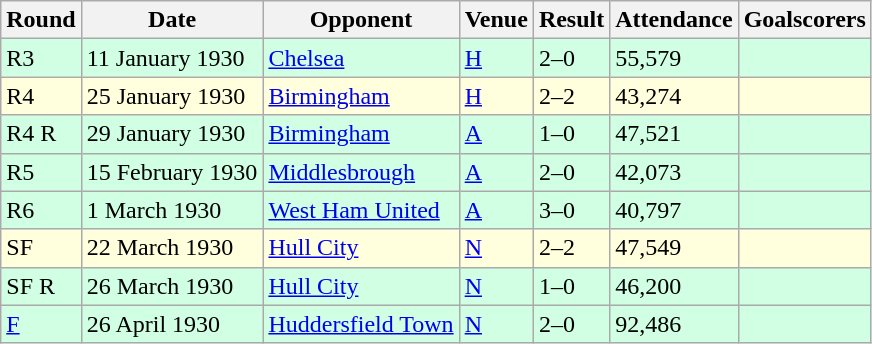<table class="wikitable">
<tr>
<th>Round</th>
<th>Date</th>
<th>Opponent</th>
<th>Venue</th>
<th>Result</th>
<th>Attendance</th>
<th>Goalscorers</th>
</tr>
<tr style="background:#d0ffe3;">
<td>R3</td>
<td>11 January 1930</td>
<td><a href='#'>Chelsea</a></td>
<td><a href='#'>H</a></td>
<td>2–0</td>
<td>55,579</td>
<td></td>
</tr>
<tr style="background:#ffffdd;">
<td>R4</td>
<td>25 January 1930</td>
<td><a href='#'>Birmingham</a></td>
<td><a href='#'>H</a></td>
<td>2–2</td>
<td>43,274</td>
<td></td>
</tr>
<tr style="background:#d0ffe3;">
<td>R4 R</td>
<td>29 January 1930</td>
<td><a href='#'>Birmingham</a></td>
<td><a href='#'>A</a></td>
<td>1–0</td>
<td>47,521</td>
<td></td>
</tr>
<tr style="background:#d0ffe3;">
<td>R5</td>
<td>15 February 1930</td>
<td><a href='#'>Middlesbrough</a></td>
<td><a href='#'>A</a></td>
<td>2–0</td>
<td>42,073</td>
<td></td>
</tr>
<tr style="background:#d0ffe3;">
<td>R6</td>
<td>1 March 1930</td>
<td><a href='#'>West Ham United</a></td>
<td><a href='#'>A</a></td>
<td>3–0</td>
<td>40,797</td>
<td></td>
</tr>
<tr style="background:#ffffdd;">
<td>SF</td>
<td>22 March 1930</td>
<td><a href='#'>Hull City</a></td>
<td><a href='#'>N</a></td>
<td>2–2</td>
<td>47,549</td>
<td></td>
</tr>
<tr style="background:#d0ffe3;">
<td>SF R</td>
<td>26 March 1930</td>
<td><a href='#'>Hull City</a></td>
<td><a href='#'>N</a></td>
<td>1–0</td>
<td>46,200</td>
<td></td>
</tr>
<tr style="background:#d0ffe3;">
<td><a href='#'>F</a></td>
<td>26 April 1930</td>
<td><a href='#'>Huddersfield Town</a></td>
<td><a href='#'>N</a></td>
<td>2–0</td>
<td>92,486</td>
<td></td>
</tr>
</table>
